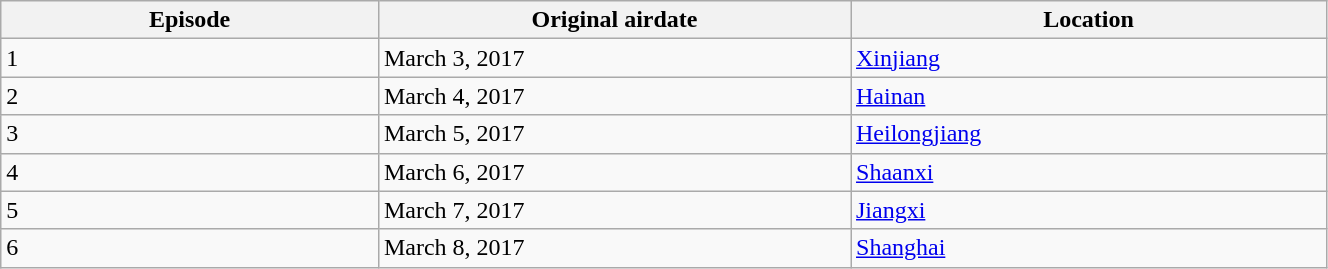<table class="wikitable" style="width: 70%">
<tr>
<th style="width: 8%">Episode</th>
<th style="width: 10%">Original airdate</th>
<th style="width: 10%">Location</th>
</tr>
<tr>
<td>1</td>
<td>March 3, 2017</td>
<td><a href='#'>Xinjiang</a></td>
</tr>
<tr>
<td>2</td>
<td>March 4, 2017</td>
<td><a href='#'>Hainan</a></td>
</tr>
<tr>
<td>3</td>
<td>March 5, 2017</td>
<td><a href='#'>Heilongjiang</a></td>
</tr>
<tr>
<td>4</td>
<td>March 6, 2017</td>
<td><a href='#'>Shaanxi</a></td>
</tr>
<tr>
<td>5</td>
<td>March 7, 2017</td>
<td><a href='#'>Jiangxi</a></td>
</tr>
<tr>
<td>6</td>
<td>March 8, 2017</td>
<td><a href='#'>Shanghai</a></td>
</tr>
</table>
